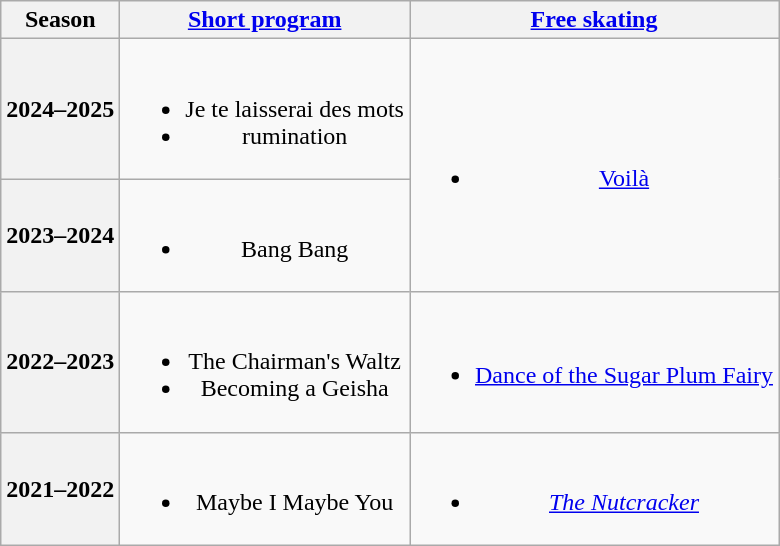<table class="wikitable" style="text-align:center">
<tr>
<th>Season</th>
<th><a href='#'>Short program</a></th>
<th><a href='#'>Free skating</a></th>
</tr>
<tr>
<th>2024–2025 <br> </th>
<td><br><ul><li>Je te laisserai des mots <br> </li><li>rumination <br> </li></ul></td>
<td rowspan=2><br><ul><li><a href='#'>Voilà</a> <br> </li></ul></td>
</tr>
<tr>
<th>2023–2024 <br> </th>
<td><br><ul><li>Bang Bang <br> </li></ul></td>
</tr>
<tr>
<th>2022–2023 <br> </th>
<td><br><ul><li>The Chairman's Waltz</li><li>Becoming a Geisha <br> </li></ul></td>
<td><br><ul><li><a href='#'>Dance of the Sugar Plum Fairy</a> <br> </li></ul></td>
</tr>
<tr>
<th>2021–2022 <br> </th>
<td><br><ul><li>Maybe I Maybe You <br> </li></ul></td>
<td><br><ul><li><em><a href='#'>The Nutcracker</a></em> <br> </li></ul></td>
</tr>
</table>
